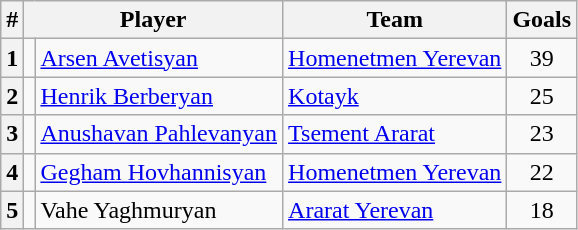<table class="wikitable">
<tr>
<th>#</th>
<th colspan=2>Player</th>
<th>Team</th>
<th>Goals</th>
</tr>
<tr>
<th>1</th>
<td></td>
<td><a href='#'>Arsen Avetisyan</a></td>
<td><a href='#'>Homenetmen Yerevan</a></td>
<td align=center>39</td>
</tr>
<tr>
<th>2</th>
<td></td>
<td><a href='#'>Henrik Berberyan</a></td>
<td><a href='#'>Kotayk</a></td>
<td align=center>25</td>
</tr>
<tr>
<th>3</th>
<td></td>
<td><a href='#'>Anushavan Pahlevanyan</a></td>
<td><a href='#'>Tsement Ararat</a></td>
<td align=center>23</td>
</tr>
<tr>
<th>4</th>
<td></td>
<td><a href='#'>Gegham Hovhannisyan</a></td>
<td><a href='#'>Homenetmen Yerevan</a></td>
<td align=center>22</td>
</tr>
<tr>
<th>5</th>
<td></td>
<td>Vahe Yaghmuryan</td>
<td><a href='#'>Ararat Yerevan</a></td>
<td align=center>18</td>
</tr>
</table>
